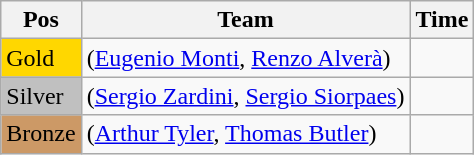<table class="wikitable">
<tr>
<th>Pos</th>
<th>Team</th>
<th>Time</th>
</tr>
<tr>
<td style="background:gold">Gold</td>
<td> (<a href='#'>Eugenio Monti</a>, <a href='#'>Renzo Alverà</a>)</td>
<td></td>
</tr>
<tr>
<td style="background:silver">Silver</td>
<td> (<a href='#'>Sergio Zardini</a>, <a href='#'>Sergio Siorpaes</a>)</td>
<td></td>
</tr>
<tr>
<td style="background:#cc9966">Bronze</td>
<td> (<a href='#'>Arthur Tyler</a>, <a href='#'>Thomas Butler</a>)</td>
<td></td>
</tr>
</table>
